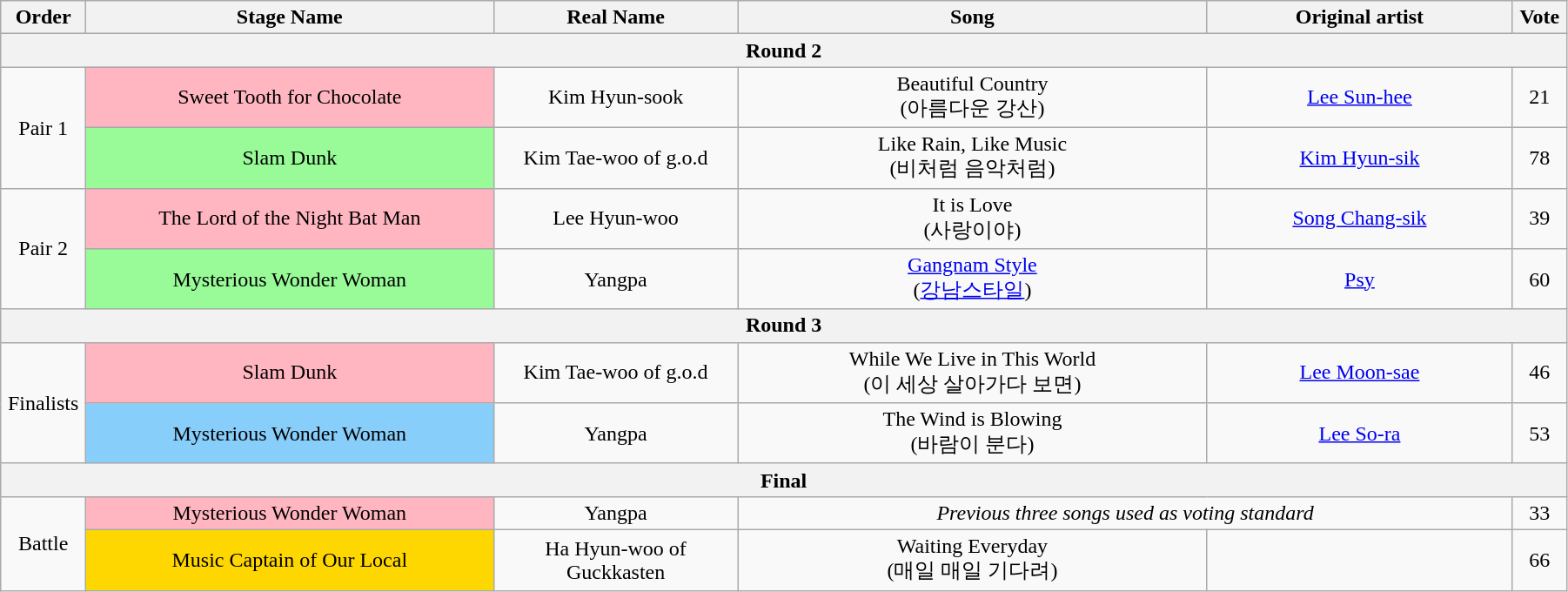<table class="wikitable" style="text-align:center; width:95%;">
<tr>
<th style="width:1%;">Order</th>
<th style="width:20%;">Stage Name</th>
<th style="width:12%;">Real Name</th>
<th style="width:23%;">Song</th>
<th style="width:15%;">Original artist</th>
<th style="width:1%;">Vote</th>
</tr>
<tr>
<th colspan=6>Round 2</th>
</tr>
<tr>
<td rowspan=2>Pair 1</td>
<td bgcolor="lightpink">Sweet Tooth for Chocolate</td>
<td>Kim Hyun-sook</td>
<td>Beautiful Country<br>(아름다운 강산)</td>
<td><a href='#'>Lee Sun-hee</a></td>
<td>21</td>
</tr>
<tr>
<td bgcolor="palegreen">Slam Dunk</td>
<td>Kim Tae-woo of g.o.d</td>
<td>Like Rain, Like Music<br>(비처럼 음악처럼)</td>
<td><a href='#'>Kim Hyun-sik</a></td>
<td>78</td>
</tr>
<tr>
<td rowspan=2>Pair 2</td>
<td bgcolor="lightpink">The Lord of the Night Bat Man</td>
<td>Lee Hyun-woo</td>
<td>It is Love<br>(사랑이야)</td>
<td><a href='#'>Song Chang-sik</a></td>
<td>39</td>
</tr>
<tr>
<td bgcolor="palegreen">Mysterious Wonder Woman</td>
<td>Yangpa</td>
<td><a href='#'>Gangnam Style</a><br>(<a href='#'>강남스타일</a>)</td>
<td><a href='#'>Psy</a></td>
<td>60</td>
</tr>
<tr>
<th colspan=6>Round 3</th>
</tr>
<tr>
<td rowspan=2>Finalists</td>
<td bgcolor="lightpink">Slam Dunk</td>
<td>Kim Tae-woo of g.o.d</td>
<td>While We Live in This World<br>(이 세상 살아가다 보면)</td>
<td><a href='#'>Lee Moon-sae</a></td>
<td>46</td>
</tr>
<tr>
<td bgcolor="lightskyblue">Mysterious Wonder Woman</td>
<td>Yangpa</td>
<td>The Wind is Blowing<br>(바람이 분다)</td>
<td><a href='#'>Lee So-ra</a></td>
<td>53</td>
</tr>
<tr>
<th colspan=6>Final</th>
</tr>
<tr>
<td rowspan=2>Battle</td>
<td bgcolor="lightpink">Mysterious Wonder Woman</td>
<td>Yangpa</td>
<td colspan=2><em>Previous three songs used as voting standard</em></td>
<td>33</td>
</tr>
<tr>
<td bgcolor="gold">Music Captain of Our Local</td>
<td>Ha Hyun-woo of Guckkasten</td>
<td>Waiting Everyday<br>(매일 매일 기다려)</td>
<td></td>
<td>66</td>
</tr>
</table>
